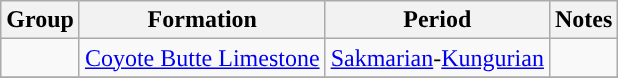<table class="wikitable sortable">
<tr>
<th>Group</th>
<th>Formation</th>
<th>Period</th>
<th>Notes</th>
</tr>
<tr>
<td></td>
<td><a href='#'>Coyote Butte Limestone</a></td>
<td style="background-color: "><a href='#'>Sakmarian</a>-<a href='#'>Kungurian</a></td>
<td align=center></td>
</tr>
<tr>
</tr>
</table>
